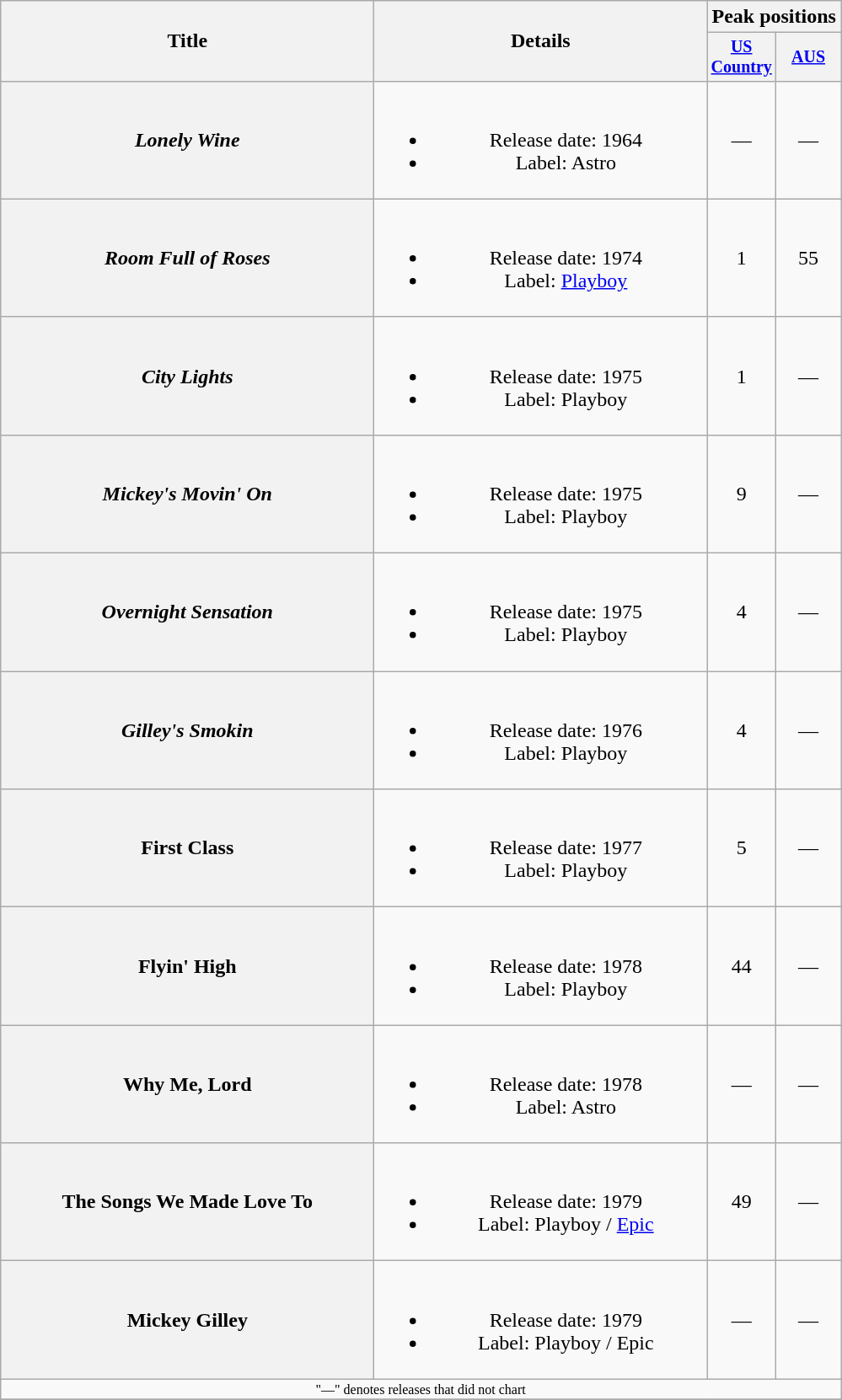<table class="wikitable plainrowheaders" style="text-align:center;">
<tr>
<th rowspan="2" style="width:18em;">Title</th>
<th rowspan="2" style="width:16em;">Details</th>
<th colspan="2">Peak positions</th>
</tr>
<tr style="font-size:smaller;">
<th width="45"><a href='#'>US Country</a><br></th>
<th width="45"><a href='#'>AUS</a><br></th>
</tr>
<tr>
<th scope="row"><em>Lonely Wine</em></th>
<td><br><ul><li>Release date: 1964</li><li>Label: Astro</li></ul></td>
<td>—</td>
<td>—</td>
</tr>
<tr>
<th scope="row"><em>Room Full of Roses</em></th>
<td><br><ul><li>Release date: 1974</li><li>Label: <a href='#'>Playboy</a></li></ul></td>
<td>1</td>
<td>55</td>
</tr>
<tr>
<th scope="row"><em>City Lights</em></th>
<td><br><ul><li>Release date: 1975</li><li>Label: Playboy</li></ul></td>
<td>1</td>
<td>—</td>
</tr>
<tr>
<th scope="row"><em>Mickey's Movin' On</em></th>
<td><br><ul><li>Release date: 1975</li><li>Label: Playboy</li></ul></td>
<td>9</td>
<td>—</td>
</tr>
<tr>
<th scope="row"><em>Overnight Sensation</em></th>
<td><br><ul><li>Release date: 1975</li><li>Label: Playboy</li></ul></td>
<td>4</td>
<td>—</td>
</tr>
<tr>
<th scope="row"><em>Gilley's Smokin<strong></th>
<td><br><ul><li>Release date: 1976</li><li>Label: Playboy</li></ul></td>
<td>4</td>
<td>—</td>
</tr>
<tr>
<th scope="row"></em>First Class<em></th>
<td><br><ul><li>Release date: 1977</li><li>Label: Playboy</li></ul></td>
<td>5</td>
<td>—</td>
</tr>
<tr>
<th scope="row"></em>Flyin' High<em></th>
<td><br><ul><li>Release date: 1978</li><li>Label: Playboy</li></ul></td>
<td>44</td>
<td>—</td>
</tr>
<tr>
<th scope="row"></em>Why Me, Lord<em></th>
<td><br><ul><li>Release date: 1978</li><li>Label: Astro</li></ul></td>
<td>—</td>
<td>—</td>
</tr>
<tr>
<th scope="row"></em>The Songs We Made Love To<em></th>
<td><br><ul><li>Release date: 1979</li><li>Label: Playboy / <a href='#'>Epic</a></li></ul></td>
<td>49</td>
<td>—</td>
</tr>
<tr>
<th scope="row"></em>Mickey Gilley<em></th>
<td><br><ul><li>Release date: 1979</li><li>Label: Playboy / Epic</li></ul></td>
<td>—</td>
<td>—</td>
</tr>
<tr>
<td colspan="4" style="font-size:8pt">"—" denotes releases that did not chart</td>
</tr>
<tr>
</tr>
</table>
